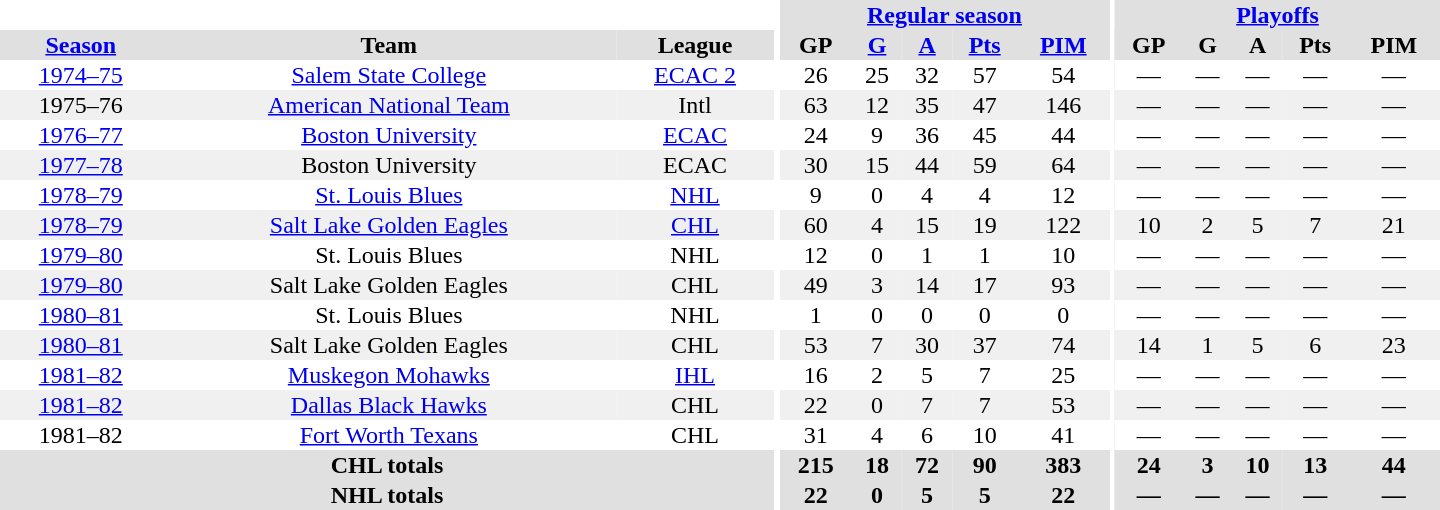<table border="0" cellpadding="1" cellspacing="0" style="text-align:center; width:60em">
<tr bgcolor="#e0e0e0">
<th colspan="3" bgcolor="#ffffff"></th>
<th rowspan="100" bgcolor="#ffffff"></th>
<th colspan="5"><a href='#'>Regular season</a></th>
<th rowspan="100" bgcolor="#ffffff"></th>
<th colspan="5"><a href='#'>Playoffs</a></th>
</tr>
<tr bgcolor="#e0e0e0">
<th><a href='#'>Season</a></th>
<th>Team</th>
<th>League</th>
<th>GP</th>
<th><a href='#'>G</a></th>
<th><a href='#'>A</a></th>
<th><a href='#'>Pts</a></th>
<th><a href='#'>PIM</a></th>
<th>GP</th>
<th>G</th>
<th>A</th>
<th>Pts</th>
<th>PIM</th>
</tr>
<tr>
<td><a href='#'>1974–75</a></td>
<td><a href='#'>Salem State College</a></td>
<td><a href='#'>ECAC 2</a></td>
<td>26</td>
<td>25</td>
<td>32</td>
<td>57</td>
<td>54</td>
<td>—</td>
<td>—</td>
<td>—</td>
<td>—</td>
<td>—</td>
</tr>
<tr bgcolor="#f0f0f0">
<td>1975–76</td>
<td><a href='#'>American National Team</a></td>
<td>Intl</td>
<td>63</td>
<td>12</td>
<td>35</td>
<td>47</td>
<td>146</td>
<td>—</td>
<td>—</td>
<td>—</td>
<td>—</td>
<td>—</td>
</tr>
<tr>
<td><a href='#'>1976–77</a></td>
<td><a href='#'>Boston University</a></td>
<td><a href='#'>ECAC</a></td>
<td>24</td>
<td>9</td>
<td>36</td>
<td>45</td>
<td>44</td>
<td>—</td>
<td>—</td>
<td>—</td>
<td>—</td>
<td>—</td>
</tr>
<tr bgcolor="#f0f0f0">
<td><a href='#'>1977–78</a></td>
<td>Boston University</td>
<td>ECAC</td>
<td>30</td>
<td>15</td>
<td>44</td>
<td>59</td>
<td>64</td>
<td>—</td>
<td>—</td>
<td>—</td>
<td>—</td>
<td>—</td>
</tr>
<tr>
<td><a href='#'>1978–79</a></td>
<td><a href='#'>St. Louis Blues</a></td>
<td><a href='#'>NHL</a></td>
<td>9</td>
<td>0</td>
<td>4</td>
<td>4</td>
<td>12</td>
<td>—</td>
<td>—</td>
<td>—</td>
<td>—</td>
<td>—</td>
</tr>
<tr bgcolor="#f0f0f0">
<td><a href='#'>1978–79</a></td>
<td><a href='#'>Salt Lake Golden Eagles</a></td>
<td><a href='#'>CHL</a></td>
<td>60</td>
<td>4</td>
<td>15</td>
<td>19</td>
<td>122</td>
<td>10</td>
<td>2</td>
<td>5</td>
<td>7</td>
<td>21</td>
</tr>
<tr>
<td><a href='#'>1979–80</a></td>
<td>St. Louis Blues</td>
<td>NHL</td>
<td>12</td>
<td>0</td>
<td>1</td>
<td>1</td>
<td>10</td>
<td>—</td>
<td>—</td>
<td>—</td>
<td>—</td>
<td>—</td>
</tr>
<tr bgcolor="#f0f0f0">
<td><a href='#'>1979–80</a></td>
<td>Salt Lake Golden Eagles</td>
<td>CHL</td>
<td>49</td>
<td>3</td>
<td>14</td>
<td>17</td>
<td>93</td>
<td>—</td>
<td>—</td>
<td>—</td>
<td>—</td>
<td>—</td>
</tr>
<tr>
<td><a href='#'>1980–81</a></td>
<td>St. Louis Blues</td>
<td>NHL</td>
<td>1</td>
<td>0</td>
<td>0</td>
<td>0</td>
<td>0</td>
<td>—</td>
<td>—</td>
<td>—</td>
<td>—</td>
<td>—</td>
</tr>
<tr bgcolor="#f0f0f0">
<td><a href='#'>1980–81</a></td>
<td>Salt Lake Golden Eagles</td>
<td>CHL</td>
<td>53</td>
<td>7</td>
<td>30</td>
<td>37</td>
<td>74</td>
<td>14</td>
<td>1</td>
<td>5</td>
<td>6</td>
<td>23</td>
</tr>
<tr>
<td><a href='#'>1981–82</a></td>
<td><a href='#'>Muskegon Mohawks</a></td>
<td><a href='#'>IHL</a></td>
<td>16</td>
<td>2</td>
<td>5</td>
<td>7</td>
<td>25</td>
<td>—</td>
<td>—</td>
<td>—</td>
<td>—</td>
<td>—</td>
</tr>
<tr bgcolor="#f0f0f0">
<td><a href='#'>1981–82</a></td>
<td><a href='#'>Dallas Black Hawks</a></td>
<td>CHL</td>
<td>22</td>
<td>0</td>
<td>7</td>
<td>7</td>
<td>53</td>
<td>—</td>
<td>—</td>
<td>—</td>
<td>—</td>
<td>—</td>
</tr>
<tr>
<td>1981–82</td>
<td><a href='#'>Fort Worth Texans</a></td>
<td>CHL</td>
<td>31</td>
<td>4</td>
<td>6</td>
<td>10</td>
<td>41</td>
<td>—</td>
<td>—</td>
<td>—</td>
<td>—</td>
<td>—</td>
</tr>
<tr bgcolor="#e0e0e0">
<th colspan="3">CHL totals</th>
<th>215</th>
<th>18</th>
<th>72</th>
<th>90</th>
<th>383</th>
<th>24</th>
<th>3</th>
<th>10</th>
<th>13</th>
<th>44</th>
</tr>
<tr bgcolor="#e0e0e0">
<th colspan="3">NHL totals</th>
<th>22</th>
<th>0</th>
<th>5</th>
<th>5</th>
<th>22</th>
<th>—</th>
<th>—</th>
<th>—</th>
<th>—</th>
<th>—</th>
</tr>
</table>
